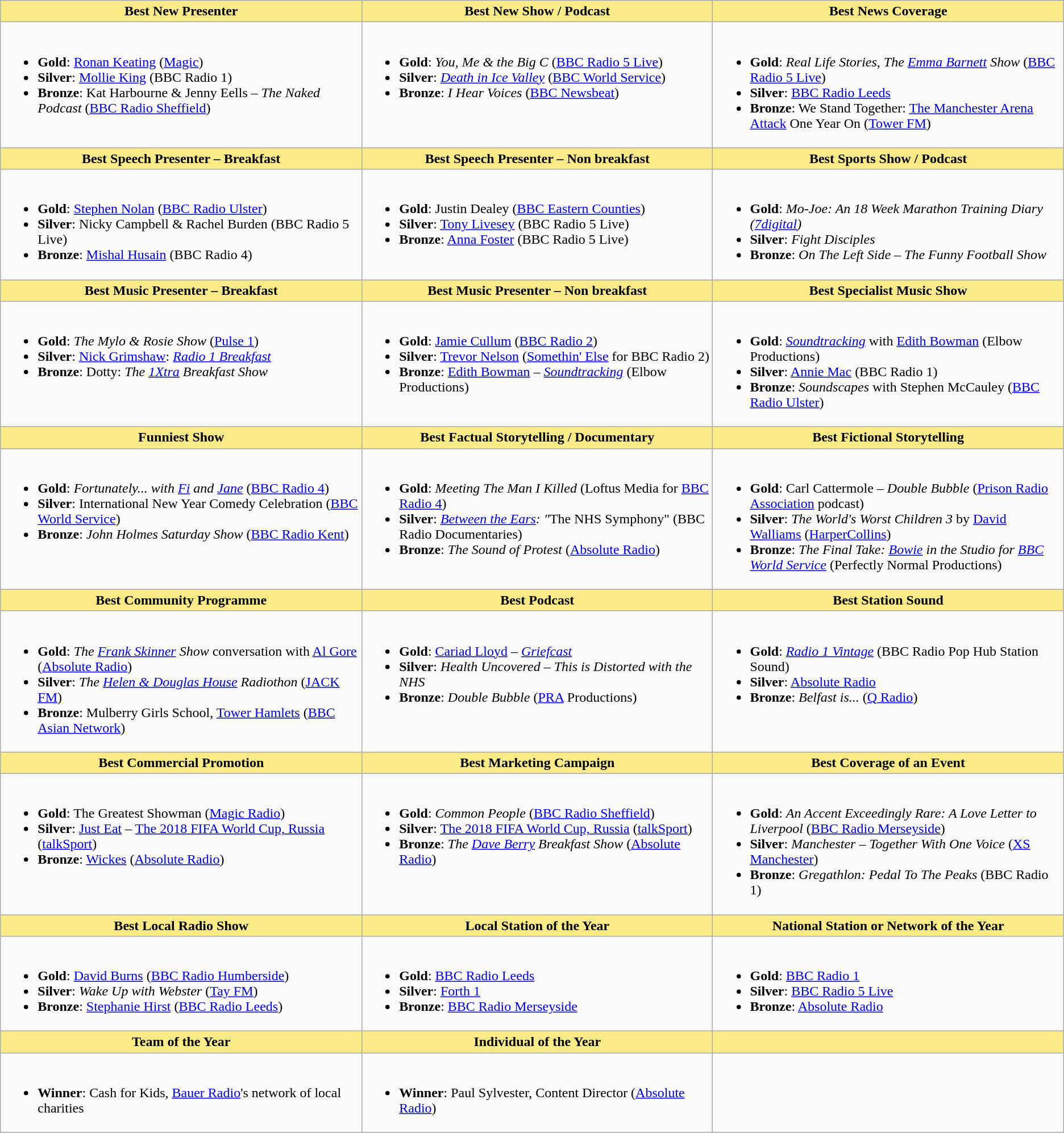<table class=wikitable style=font-size:100%>
<tr>
<th style="background:#FAEB86;" width="34%">Best New Presenter</th>
<th style="background:#FAEB86;" width="33%">Best New Show / Podcast</th>
<th style="background:#FAEB86;" width="33%">Best News Coverage</th>
</tr>
<tr>
<td valign="top"><br><ul><li><strong>Gold</strong>: <a href='#'>Ronan Keating</a> (<a href='#'>Magic</a>)</li><li><strong>Silver</strong>: <a href='#'>Mollie King</a> (BBC Radio 1)</li><li><strong>Bronze</strong>: Kat Harbourne & Jenny Eells – <em>The Naked Podcast</em> (<a href='#'>BBC Radio Sheffield</a>)</li></ul></td>
<td valign="top"><br><ul><li><strong>Gold</strong>: <em>You, Me & the Big C</em> (<a href='#'>BBC Radio 5 Live</a>)</li><li><strong>Silver</strong>: <em><a href='#'>Death in Ice Valley</a></em> (<a href='#'>BBC World Service</a>)</li><li><strong>Bronze</strong>: <em>I Hear Voices</em> (<a href='#'>BBC Newsbeat</a>)</li></ul></td>
<td valign="top"><br><ul><li><strong>Gold</strong>: <em>Real Life Stories</em>, <em>The <a href='#'>Emma Barnett</a> Show</em> (<a href='#'>BBC Radio 5 Live</a>)</li><li><strong>Silver</strong>: <a href='#'>BBC Radio Leeds</a></li><li><strong>Bronze</strong>: We Stand Together: <a href='#'>The Manchester Arena Attack</a> One Year On (<a href='#'>Tower FM</a>)</li></ul></td>
</tr>
<tr>
<th style="background:#FAEB86;" width="34%">Best Speech Presenter – Breakfast</th>
<th style="background:#FAEB86;" width="33%">Best Speech Presenter – Non breakfast</th>
<th style="background:#FAEB86;" width="33%">Best Sports Show / Podcast</th>
</tr>
<tr>
<td valign="top"><br><ul><li><strong>Gold</strong>: <a href='#'>Stephen Nolan</a> (<a href='#'>BBC Radio Ulster</a>)</li><li><strong>Silver</strong>: Nicky Campbell & Rachel Burden (BBC Radio 5 Live)</li><li><strong>Bronze</strong>: <a href='#'>Mishal Husain</a> (BBC Radio 4)</li></ul></td>
<td valign="top"><br><ul><li><strong>Gold</strong>: Justin Dealey (<a href='#'>BBC Eastern Counties</a>)</li><li><strong>Silver</strong>: <a href='#'>Tony Livesey</a> (BBC Radio 5 Live)</li><li><strong>Bronze</strong>: <a href='#'>Anna Foster</a> (BBC Radio 5 Live)</li></ul></td>
<td valign="top"><br><ul><li><strong>Gold</strong>: <em>Mo-Joe: An 18 Week Marathon Training Diary (<a href='#'>7digital</a>)</em></li><li><strong>Silver</strong>: <em>Fight Disciples</em></li><li><strong>Bronze</strong>: <em>On The Left Side – The Funny Football Show</em></li></ul></td>
</tr>
<tr>
<th style="background:#FAEB86;" width="34%">Best Music Presenter – Breakfast</th>
<th style="background:#FAEB86;" width="33%">Best Music Presenter – Non breakfast</th>
<th style="background:#FAEB86;" width="33%">Best Specialist Music Show</th>
</tr>
<tr>
<td valign="top"><br><ul><li><strong>Gold</strong>: <em>The Mylo & Rosie Show</em> (<a href='#'>Pulse 1</a>)</li><li><strong>Silver</strong>: <a href='#'>Nick Grimshaw</a>: <em><a href='#'>Radio 1 Breakfast</a></em></li><li><strong>Bronze</strong>: Dotty: <em>The <a href='#'>1Xtra</a> Breakfast Show</em></li></ul></td>
<td valign="top"><br><ul><li><strong>Gold</strong>: <a href='#'>Jamie Cullum</a> (<a href='#'>BBC Radio 2</a>)</li><li><strong>Silver</strong>: <a href='#'>Trevor Nelson</a> (<a href='#'>Somethin' Else</a> for BBC Radio 2)</li><li><strong>Bronze</strong>: <a href='#'>Edith Bowman</a> <em>–</em> <em><a href='#'>Soundtracking</a></em> (Elbow Productions)</li></ul></td>
<td valign="top"><br><ul><li><strong>Gold</strong>: <em><a href='#'>Soundtracking</a></em> with <a href='#'>Edith Bowman</a> (Elbow Productions)</li><li><strong>Silver</strong>: <a href='#'>Annie Mac</a> (BBC Radio 1)</li><li><strong>Bronze</strong>: <em>Soundscapes</em> with Stephen McCauley (<a href='#'>BBC Radio Ulster</a>)</li></ul></td>
</tr>
<tr>
<th style="background:#FAEB86;" width="34%">Funniest Show</th>
<th style="background:#FAEB86;" width="33%">Best Factual Storytelling / Documentary</th>
<th style="background:#FAEB86;" width="33%">Best Fictional Storytelling</th>
</tr>
<tr>
<td valign="top"><br><ul><li><strong>Gold</strong>: <em>Fortunately... with <a href='#'>Fi</a> and <a href='#'>Jane</a></em> (<a href='#'>BBC Radio 4</a>)</li><li><strong>Silver</strong>: International New Year Comedy Celebration (<a href='#'>BBC World Service</a>)</li><li><strong>Bronze</strong>: <em>John Holmes Saturday Show</em> (<a href='#'>BBC Radio Kent</a>)</li></ul></td>
<td valign="top"><br><ul><li><strong>Gold</strong>: <em>Meeting The Man I Killed</em> (Loftus Media for <a href='#'>BBC Radio 4</a>)</li><li><strong>Silver</strong>: <em><a href='#'>Between the Ears</a>: "</em>The NHS Symphony" (BBC Radio Documentaries)</li><li><strong>Bronze</strong>: <em>The Sound of Protest</em> (<a href='#'>Absolute Radio</a>)</li></ul></td>
<td valign="top"><br><ul><li><strong>Gold</strong>: Carl Cattermole – <em>Double Bubble</em> (<a href='#'>Prison Radio Association</a> podcast)</li><li><strong>Silver</strong>: <em>The World's Worst Children 3</em> by <a href='#'>David Walliams</a> (<a href='#'>HarperCollins</a>)</li><li><strong>Bronze</strong>: <em>The Final Take: <a href='#'>Bowie</a> in the Studio for <a href='#'>BBC World Service</a></em> (Perfectly Normal Productions)</li></ul></td>
</tr>
<tr>
<th style="background:#FAEB86;" width="34%">Best Community Programme</th>
<th style="background:#FAEB86;" width="33%">Best Podcast</th>
<th style="background:#FAEB86;" width="33%">Best Station Sound</th>
</tr>
<tr>
<td valign="top"><br><ul><li><strong>Gold</strong>: <em>The <a href='#'>Frank Skinner</a> Show</em> conversation with <a href='#'>Al Gore</a> (<a href='#'>Absolute Radio</a>)</li><li><strong>Silver</strong>: <em>The <a href='#'>Helen & Douglas House</a> Radiothon</em> (<a href='#'>JACK FM</a>)</li><li><strong>Bronze</strong>: Mulberry Girls School, <a href='#'>Tower Hamlets</a> (<a href='#'>BBC Asian Network</a>)</li></ul></td>
<td valign="top"><br><ul><li><strong>Gold</strong>: <a href='#'>Cariad Lloyd</a> – <em><a href='#'>Griefcast</a></em></li><li><strong>Silver</strong>: <em>Health Uncovered – This is Distorted with the NHS</em></li><li><strong>Bronze</strong>: <em>Double Bubble</em> (<a href='#'>PRA</a> Productions)</li></ul></td>
<td valign="top"><br><ul><li><strong>Gold</strong>: <em><a href='#'>Radio 1 Vintage</a></em> (BBC Radio Pop Hub Station Sound)</li><li><strong>Silver</strong>: <a href='#'>Absolute Radio</a></li><li><strong>Bronze</strong>: <em>Belfast is...</em> (<a href='#'>Q Radio</a>)</li></ul></td>
</tr>
<tr>
<th style="background:#FAEB86;" width="34%">Best Commercial Promotion</th>
<th style="background:#FAEB86;" width="33%">Best Marketing Campaign</th>
<th style="background:#FAEB86;" width="33%">Best Coverage of an Event</th>
</tr>
<tr>
<td valign="top"><br><ul><li><strong>Gold</strong>: The Greatest Showman (<a href='#'>Magic Radio</a>)</li><li><strong>Silver</strong>: <a href='#'>Just Eat</a> – <a href='#'>The 2018 FIFA World Cup, Russia</a> (<a href='#'>talkSport</a>)</li><li><strong>Bronze</strong>: <a href='#'>Wickes</a> (<a href='#'>Absolute Radio</a>)</li></ul></td>
<td valign="top"><br><ul><li><strong>Gold</strong>: <em>Common People</em> (<a href='#'>BBC Radio Sheffield</a>)</li><li><strong>Silver</strong>: <a href='#'>The 2018 FIFA World Cup, Russia</a> (<a href='#'>talkSport</a>)</li><li><strong>Bronze</strong>: <em>The <a href='#'>Dave Berry</a> Breakfast Show</em> (<a href='#'>Absolute Radio</a>)</li></ul></td>
<td valign="top"><br><ul><li><strong>Gold</strong>: <em>An Accent Exceedingly Rare: A Love Letter to Liverpool</em> (<a href='#'>BBC Radio Merseyside</a>)</li><li><strong>Silver</strong>: <em>Manchester – Together With One Voice</em> (<a href='#'>XS Manchester</a>)</li><li><strong>Bronze</strong>: <em>Gregathlon: Pedal To The Peaks</em> (BBC Radio 1)</li></ul></td>
</tr>
<tr>
<th style="background:#FAEB86;" width="34%">Best Local Radio Show</th>
<th style="background:#FAEB86;" width="33%">Local Station of the Year</th>
<th style="background:#FAEB86;" width="33%">National Station or Network of the Year</th>
</tr>
<tr>
<td valign="top"><br><ul><li><strong>Gold</strong>: <a href='#'>David Burns</a> (<a href='#'>BBC Radio Humberside</a>)</li><li><strong>Silver</strong>: <em>Wake Up with Webster</em> (<a href='#'>Tay FM</a>)</li><li><strong>Bronze</strong>: <a href='#'>Stephanie Hirst</a> (<a href='#'>BBC Radio Leeds</a>)</li></ul></td>
<td valign="top"><br><ul><li><strong>Gold</strong>: <a href='#'>BBC Radio Leeds</a></li><li><strong>Silver</strong>: <a href='#'>Forth 1</a></li><li><strong>Bronze</strong>: <a href='#'>BBC Radio Merseyside</a></li></ul></td>
<td valign="top"><br><ul><li><strong>Gold</strong>: <a href='#'>BBC Radio 1</a></li><li><strong>Silver</strong>: <a href='#'>BBC Radio 5 Live</a></li><li><strong>Bronze</strong>: <a href='#'>Absolute Radio</a></li></ul></td>
</tr>
<tr>
<th style="background:#FAEB86;" width="34%">Team of the Year</th>
<th style="background:#FAEB86;" width="33%">Individual of the Year</th>
<th style="background:#FAEB86;" width="33%"></th>
</tr>
<tr>
<td valign="top"><br><ul><li><strong>Winner</strong>: Cash for Kids, <a href='#'>Bauer Radio</a>'s network of local charities</li></ul></td>
<td valign="top"><br><ul><li><strong>Winner</strong>: Paul Sylvester, Content Director (<a href='#'>Absolute Radio</a>)</li></ul></td>
<td valign="top"></td>
</tr>
</table>
